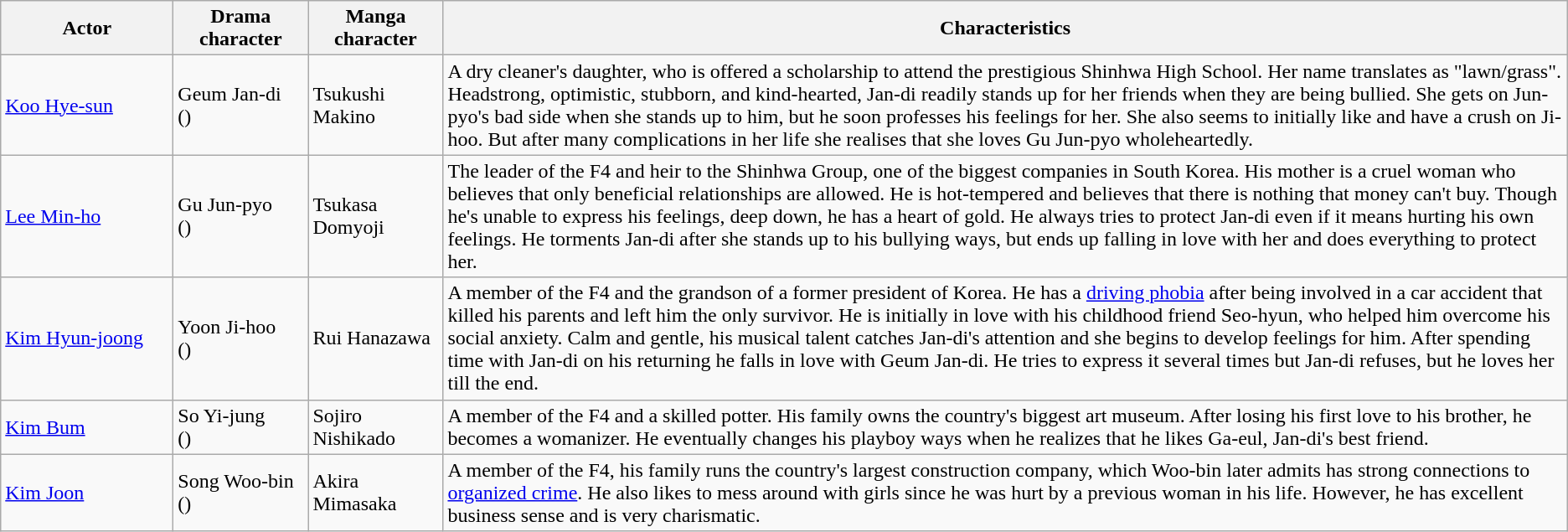<table class="wikitable">
<tr>
<th width="130px">Actor</th>
<th width="100px">Drama character</th>
<th width="100px">Manga character</th>
<th>Characteristics</th>
</tr>
<tr>
<td><a href='#'>Koo Hye-sun</a></td>
<td>Geum Jan-di <br> ()</td>
<td>Tsukushi Makino</td>
<td>A dry cleaner's daughter, who is offered a scholarship to attend the prestigious Shinhwa High School. Her name translates as "lawn/grass". Headstrong, optimistic, stubborn, and kind-hearted, Jan-di readily stands up for her friends when they are being bullied. She gets on Jun-pyo's bad side when she stands up to him, but he soon professes his feelings for her. She also seems to initially like and have a crush on Ji-hoo. But after many complications in her life she realises that she loves Gu Jun-pyo wholeheartedly.</td>
</tr>
<tr>
<td><a href='#'>Lee Min-ho</a></td>
<td>Gu Jun-pyo <br> ()</td>
<td>Tsukasa Domyoji</td>
<td>The leader of the F4 and heir to the Shinhwa Group, one of the biggest companies in South Korea. His mother is a cruel woman who believes that only beneficial relationships are allowed. He is hot-tempered and believes that there is nothing that money can't buy. Though he's unable to express his feelings, deep down, he has a heart of gold. He always tries to protect Jan-di even if it means hurting his own feelings. He torments Jan-di after she stands up to his bullying ways, but ends up falling in love with her and does everything to protect her.</td>
</tr>
<tr>
<td><a href='#'>Kim Hyun-joong</a></td>
<td>Yoon Ji-hoo <br> ()</td>
<td>Rui Hanazawa</td>
<td>A member of the F4 and the grandson of a former president of Korea. He has a <a href='#'>driving phobia</a> after being involved in a car accident that killed his parents and left him the only survivor. He is initially in love with his childhood friend Seo-hyun, who helped him overcome his social anxiety. Calm and gentle, his musical talent catches Jan-di's attention and she begins to develop feelings for him. After spending time with Jan-di on his returning he falls in love with Geum Jan-di. He tries to express it several times but Jan-di refuses, but he loves her till the end.</td>
</tr>
<tr>
<td><a href='#'>Kim Bum</a></td>
<td>So Yi-jung <br> ()</td>
<td>Sojiro Nishikado</td>
<td>A member of the F4 and a skilled potter. His family owns the country's biggest art museum. After losing his first love to his brother, he becomes a womanizer. He eventually changes his playboy ways when he realizes that he likes Ga-eul, Jan-di's best friend.</td>
</tr>
<tr>
<td><a href='#'>Kim Joon</a></td>
<td>Song Woo-bin <br> ()</td>
<td>Akira Mimasaka</td>
<td>A member of the F4, his family runs the country's largest construction company, which Woo-bin later admits has strong connections to <a href='#'>organized crime</a>. He also likes to mess around with girls since he was hurt by a previous woman in his life. However, he has excellent business sense and is very charismatic.</td>
</tr>
</table>
